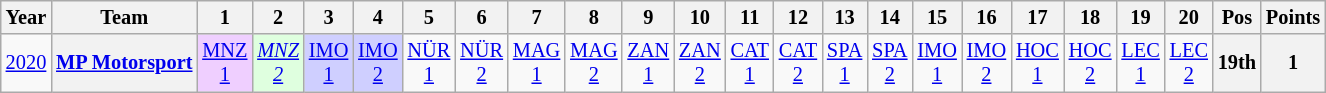<table class="wikitable" style="text-align:center; font-size:85%">
<tr>
<th>Year</th>
<th>Team</th>
<th>1</th>
<th>2</th>
<th>3</th>
<th>4</th>
<th>5</th>
<th>6</th>
<th>7</th>
<th>8</th>
<th>9</th>
<th>10</th>
<th>11</th>
<th>12</th>
<th>13</th>
<th>14</th>
<th>15</th>
<th>16</th>
<th>17</th>
<th>18</th>
<th>19</th>
<th>20</th>
<th>Pos</th>
<th>Points</th>
</tr>
<tr>
<td><a href='#'>2020</a></td>
<th nowrap><a href='#'>MP Motorsport</a></th>
<td style="background:#EFCFFF;"><a href='#'>MNZ<br>1</a><br></td>
<td style="background:#DFFFDF;"><em><a href='#'>MNZ<br>2</a></em><br></td>
<td style="background:#CFCFFF;"><a href='#'>IMO<br>1</a><br></td>
<td style="background:#CFCFFF;"><a href='#'>IMO<br>2</a><br></td>
<td style="background:#;"><a href='#'>NÜR<br>1</a></td>
<td style="background:#;"><a href='#'>NÜR<br>2</a></td>
<td style="background:#;"><a href='#'>MAG<br>1</a></td>
<td style="background:#;"><a href='#'>MAG<br>2</a></td>
<td style="background:#;"><a href='#'>ZAN<br>1</a></td>
<td style="background:#;"><a href='#'>ZAN<br>2</a></td>
<td style="background:#;"><a href='#'>CAT<br>1</a></td>
<td style="background:#;"><a href='#'>CAT<br>2</a></td>
<td style="background:#;"><a href='#'>SPA<br>1</a></td>
<td style="background:#;"><a href='#'>SPA<br>2</a></td>
<td style="background:#;"><a href='#'>IMO<br>1</a></td>
<td style="background:#;"><a href='#'>IMO<br>2</a></td>
<td style="background:#;"><a href='#'>HOC<br>1</a></td>
<td style="background:#;"><a href='#'>HOC<br>2</a></td>
<td style="background:#;"><a href='#'>LEC<br>1</a></td>
<td style="background:#;"><a href='#'>LEC<br>2</a></td>
<th>19th</th>
<th>1</th>
</tr>
</table>
